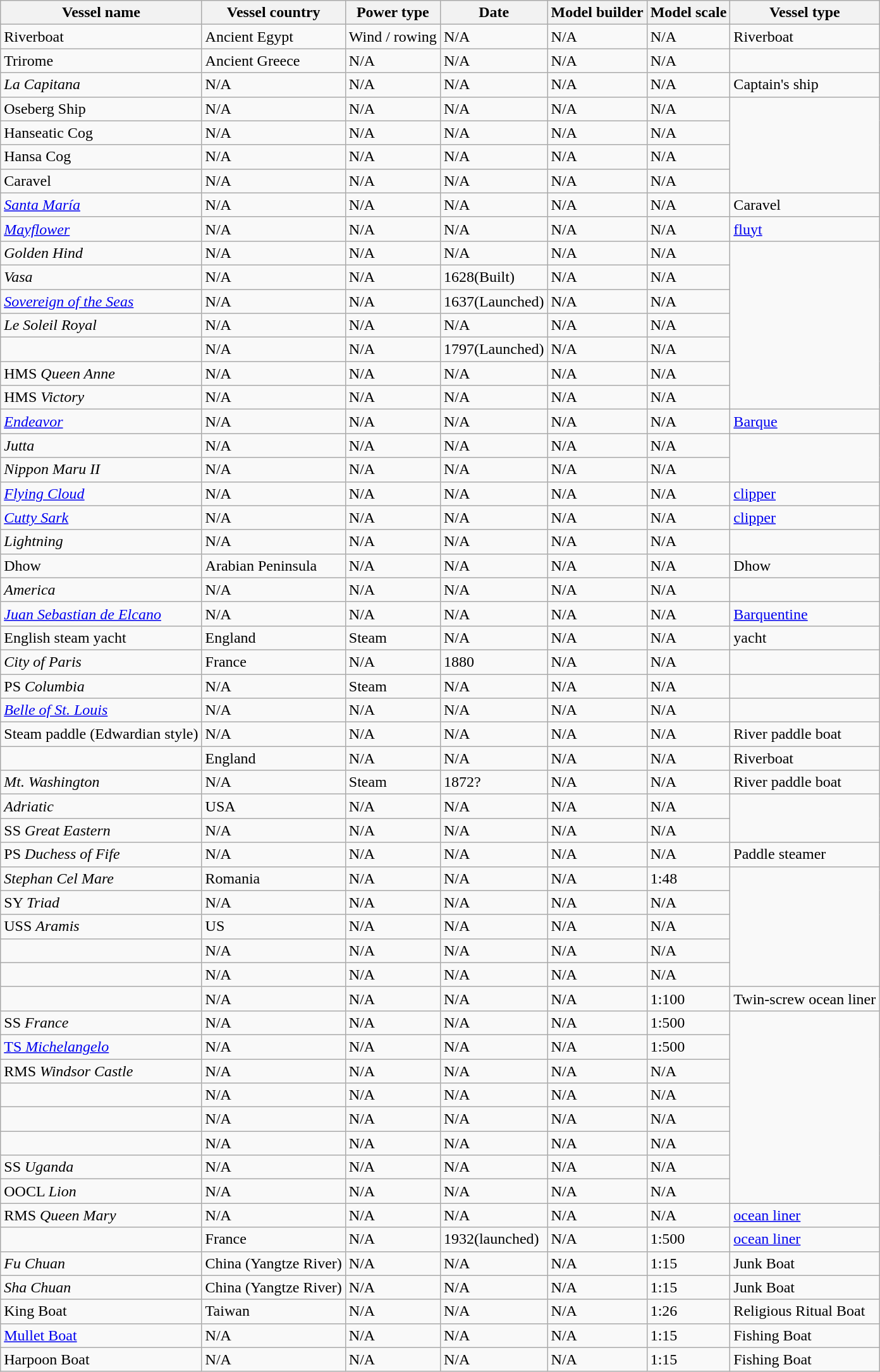<table class="wikitable sortable">
<tr>
<th>Vessel name</th>
<th>Vessel country</th>
<th>Power type</th>
<th>Date</th>
<th>Model builder</th>
<th>Model scale</th>
<th>Vessel type</th>
</tr>
<tr>
<td>Riverboat</td>
<td>Ancient Egypt</td>
<td>Wind / rowing</td>
<td>N/A</td>
<td>N/A</td>
<td>N/A</td>
<td>Riverboat</td>
</tr>
<tr>
<td>Trirome</td>
<td>Ancient Greece</td>
<td>N/A</td>
<td>N/A</td>
<td>N/A</td>
<td>N/A</td>
</tr>
<tr>
<td><em>La Capitana</em></td>
<td>N/A</td>
<td>N/A</td>
<td>N/A</td>
<td>N/A</td>
<td>N/A</td>
<td>Captain's ship</td>
</tr>
<tr>
<td>Oseberg Ship</td>
<td>N/A</td>
<td>N/A</td>
<td>N/A</td>
<td>N/A</td>
<td>N/A</td>
</tr>
<tr>
<td>Hanseatic Cog</td>
<td>N/A</td>
<td>N/A</td>
<td>N/A</td>
<td>N/A</td>
<td>N/A</td>
</tr>
<tr>
<td>Hansa Cog</td>
<td>N/A</td>
<td>N/A</td>
<td>N/A</td>
<td>N/A</td>
<td>N/A</td>
</tr>
<tr>
<td>Caravel</td>
<td>N/A</td>
<td>N/A</td>
<td>N/A</td>
<td>N/A</td>
<td>N/A</td>
</tr>
<tr>
<td><a href='#'><em>Santa María</em></a></td>
<td>N/A</td>
<td>N/A</td>
<td>N/A</td>
<td>N/A</td>
<td>N/A</td>
<td>Caravel</td>
</tr>
<tr>
<td><em><a href='#'>Mayflower</a></em></td>
<td>N/A</td>
<td>N/A</td>
<td>N/A</td>
<td>N/A</td>
<td>N/A</td>
<td><a href='#'>fluyt</a></td>
</tr>
<tr>
<td><em>Golden Hind</em></td>
<td>N/A</td>
<td>N/A</td>
<td>N/A</td>
<td>N/A</td>
<td>N/A</td>
</tr>
<tr>
<td><em>Vasa</em></td>
<td>N/A</td>
<td>N/A</td>
<td>1628(Built)</td>
<td>N/A</td>
<td>N/A</td>
</tr>
<tr>
<td><a href='#'><em>Sovereign of the Seas</em></a></td>
<td>N/A</td>
<td>N/A</td>
<td>1637(Launched)</td>
<td>N/A</td>
<td>N/A</td>
</tr>
<tr>
<td><em>Le Soleil Royal</em></td>
<td>N/A</td>
<td>N/A</td>
<td>N/A</td>
<td>N/A</td>
<td>N/A</td>
</tr>
<tr>
<td></td>
<td>N/A</td>
<td>N/A</td>
<td>1797(Launched)</td>
<td>N/A</td>
<td>N/A</td>
</tr>
<tr>
<td>HMS <em>Queen Anne</em></td>
<td>N/A</td>
<td>N/A</td>
<td>N/A</td>
<td>N/A</td>
<td>N/A</td>
</tr>
<tr>
<td>HMS <em>Victory</em></td>
<td>N/A</td>
<td>N/A</td>
<td>N/A</td>
<td>N/A</td>
<td>N/A</td>
</tr>
<tr>
<td><a href='#'><em>Endeavor</em></a></td>
<td>N/A</td>
<td>N/A</td>
<td>N/A</td>
<td>N/A</td>
<td>N/A</td>
<td><a href='#'>Barque</a></td>
</tr>
<tr>
<td><em>Jutta</em></td>
<td>N/A</td>
<td>N/A</td>
<td>N/A</td>
<td>N/A</td>
<td>N/A</td>
</tr>
<tr>
<td><em>Nippon Maru II</em></td>
<td>N/A</td>
<td>N/A</td>
<td>N/A</td>
<td>N/A</td>
<td>N/A</td>
</tr>
<tr>
<td><a href='#'><em>Flying Cloud</em></a></td>
<td>N/A</td>
<td>N/A</td>
<td>N/A</td>
<td>N/A</td>
<td>N/A</td>
<td><a href='#'>clipper</a></td>
</tr>
<tr>
<td><em><a href='#'>Cutty Sark</a></em></td>
<td>N/A</td>
<td>N/A</td>
<td>N/A</td>
<td>N/A</td>
<td>N/A</td>
<td><a href='#'>clipper</a></td>
</tr>
<tr>
<td><em>Lightning</em></td>
<td>N/A</td>
<td>N/A</td>
<td>N/A</td>
<td>N/A</td>
<td>N/A</td>
</tr>
<tr>
<td>Dhow</td>
<td>Arabian Peninsula</td>
<td>N/A</td>
<td>N/A</td>
<td>N/A</td>
<td>N/A</td>
<td>Dhow</td>
</tr>
<tr>
<td><em>America</em></td>
<td>N/A</td>
<td>N/A</td>
<td>N/A</td>
<td>N/A</td>
<td>N/A</td>
</tr>
<tr>
<td><em><a href='#'>Juan Sebastian de Elcano</a></em></td>
<td>N/A</td>
<td>N/A</td>
<td>N/A</td>
<td>N/A</td>
<td>N/A</td>
<td><a href='#'>Barquentine</a></td>
</tr>
<tr>
<td>English steam yacht</td>
<td>England</td>
<td>Steam</td>
<td>N/A</td>
<td>N/A</td>
<td>N/A</td>
<td>yacht</td>
</tr>
<tr>
<td><em>City of Paris</em></td>
<td>France</td>
<td>N/A</td>
<td>1880</td>
<td>N/A</td>
<td>N/A</td>
</tr>
<tr>
<td>PS <em>Columbia</em></td>
<td>N/A</td>
<td>Steam</td>
<td>N/A</td>
<td>N/A</td>
<td>N/A</td>
<td></td>
</tr>
<tr>
<td><em><a href='#'>Belle of St. Louis</a></em></td>
<td>N/A</td>
<td>N/A</td>
<td>N/A</td>
<td>N/A</td>
<td>N/A</td>
</tr>
<tr>
<td>Steam paddle (Edwardian style)</td>
<td>N/A</td>
<td>N/A</td>
<td>N/A</td>
<td>N/A</td>
<td>N/A</td>
<td>River paddle boat</td>
</tr>
<tr>
<td></td>
<td>England</td>
<td>N/A</td>
<td>N/A</td>
<td>N/A</td>
<td>N/A</td>
<td>Riverboat</td>
</tr>
<tr>
<td><em>Mt. Washington</em></td>
<td>N/A</td>
<td>Steam</td>
<td>1872?</td>
<td>N/A</td>
<td>N/A</td>
<td>River paddle boat</td>
</tr>
<tr>
<td><em>Adriatic</em></td>
<td>USA</td>
<td>N/A</td>
<td>N/A</td>
<td>N/A</td>
<td>N/A</td>
</tr>
<tr>
<td>SS <em>Great Eastern</em></td>
<td>N/A</td>
<td>N/A</td>
<td>N/A</td>
<td>N/A</td>
<td>N/A</td>
</tr>
<tr>
<td>PS <em>Duchess of Fife</em></td>
<td>N/A</td>
<td>N/A</td>
<td>N/A</td>
<td>N/A</td>
<td>N/A</td>
<td>Paddle steamer</td>
</tr>
<tr>
<td><em>Stephan Cel Mare</em></td>
<td>Romania</td>
<td>N/A</td>
<td>N/A</td>
<td>N/A</td>
<td>1:48</td>
</tr>
<tr>
<td>SY <em>Triad</em></td>
<td>N/A</td>
<td>N/A</td>
<td>N/A</td>
<td>N/A</td>
<td>N/A</td>
</tr>
<tr>
<td>USS <em>Aramis</em></td>
<td>US</td>
<td>N/A</td>
<td>N/A</td>
<td>N/A</td>
<td>N/A</td>
</tr>
<tr>
<td></td>
<td>N/A</td>
<td>N/A</td>
<td>N/A</td>
<td>N/A</td>
<td>N/A</td>
</tr>
<tr>
<td></td>
<td>N/A</td>
<td>N/A</td>
<td>N/A</td>
<td>N/A</td>
<td>N/A</td>
</tr>
<tr>
<td></td>
<td>N/A</td>
<td>N/A</td>
<td>N/A</td>
<td>N/A</td>
<td>1:100</td>
<td>Twin-screw ocean liner</td>
</tr>
<tr>
<td>SS <em>France</em></td>
<td>N/A</td>
<td>N/A</td>
<td>N/A</td>
<td>N/A</td>
<td>1:500</td>
</tr>
<tr>
<td><a href='#'>TS <em>Michelangelo</em></a></td>
<td>N/A</td>
<td>N/A</td>
<td>N/A</td>
<td>N/A</td>
<td>1:500</td>
</tr>
<tr>
<td>RMS <em>Windsor Castle</em></td>
<td>N/A</td>
<td>N/A</td>
<td>N/A</td>
<td>N/A</td>
<td>N/A</td>
</tr>
<tr>
<td></td>
<td>N/A</td>
<td>N/A</td>
<td>N/A</td>
<td>N/A</td>
<td>N/A</td>
</tr>
<tr>
<td></td>
<td>N/A</td>
<td>N/A</td>
<td>N/A</td>
<td>N/A</td>
<td>N/A</td>
</tr>
<tr>
<td></td>
<td>N/A</td>
<td>N/A</td>
<td>N/A</td>
<td>N/A</td>
<td>N/A</td>
</tr>
<tr>
<td>SS <em>Uganda</em></td>
<td>N/A</td>
<td>N/A</td>
<td>N/A</td>
<td>N/A</td>
<td>N/A</td>
</tr>
<tr>
<td>OOCL <em>Lion</em></td>
<td>N/A</td>
<td>N/A</td>
<td>N/A</td>
<td>N/A</td>
<td>N/A</td>
</tr>
<tr>
<td>RMS <em>Queen Mary</em></td>
<td>N/A</td>
<td>N/A</td>
<td>N/A</td>
<td>N/A</td>
<td>N/A</td>
<td><a href='#'>ocean liner</a></td>
</tr>
<tr>
<td></td>
<td>France</td>
<td>N/A</td>
<td>1932(launched)</td>
<td>N/A</td>
<td>1:500</td>
<td><a href='#'>ocean liner</a></td>
</tr>
<tr>
<td><em>Fu Chuan</em></td>
<td>China (Yangtze River)</td>
<td>N/A</td>
<td>N/A</td>
<td>N/A</td>
<td>1:15</td>
<td>Junk Boat</td>
</tr>
<tr>
<td><em>Sha Chuan</em></td>
<td>China (Yangtze River)</td>
<td>N/A</td>
<td>N/A</td>
<td>N/A</td>
<td>1:15</td>
<td>Junk Boat</td>
</tr>
<tr>
<td>King Boat</td>
<td>Taiwan</td>
<td>N/A</td>
<td>N/A</td>
<td>N/A</td>
<td>1:26</td>
<td>Religious Ritual Boat</td>
</tr>
<tr>
<td><a href='#'>Mullet Boat</a></td>
<td>N/A</td>
<td>N/A</td>
<td>N/A</td>
<td>N/A</td>
<td>1:15</td>
<td>Fishing Boat</td>
</tr>
<tr>
<td>Harpoon Boat</td>
<td>N/A</td>
<td>N/A</td>
<td>N/A</td>
<td>N/A</td>
<td>1:15</td>
<td>Fishing Boat</td>
</tr>
</table>
